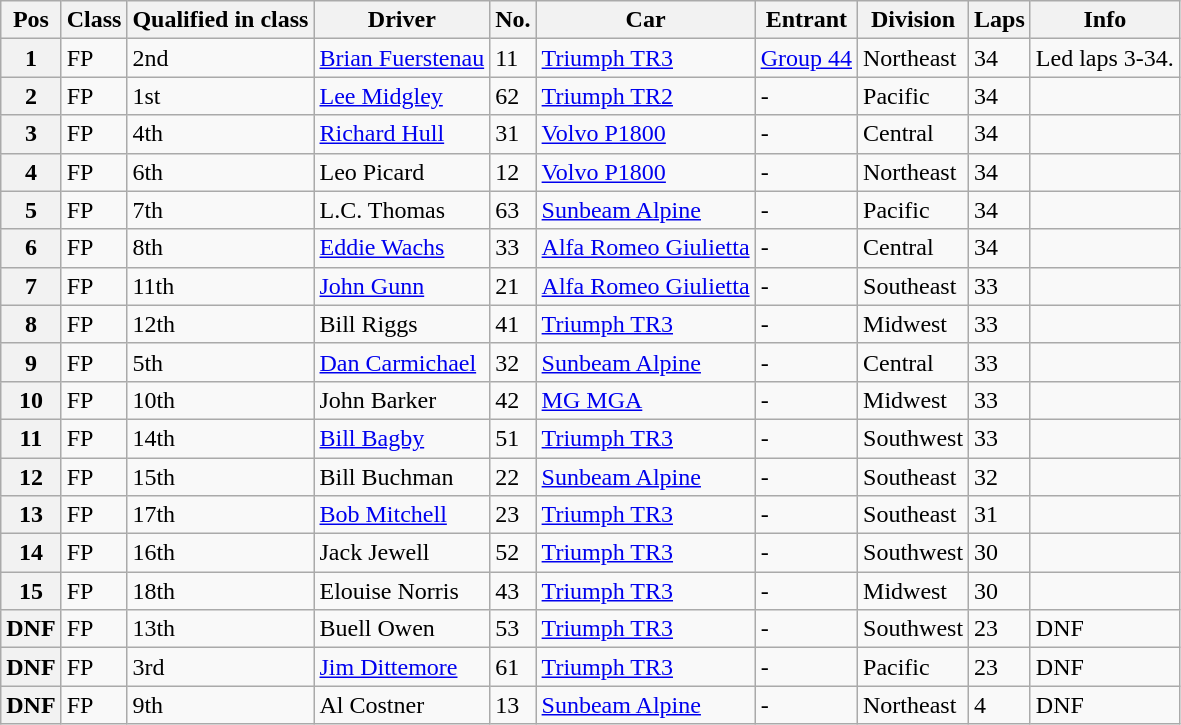<table class="wikitable">
<tr>
<th>Pos</th>
<th>Class</th>
<th>Qualified in class</th>
<th>Driver</th>
<th>No.</th>
<th>Car</th>
<th>Entrant</th>
<th>Division</th>
<th>Laps</th>
<th>Info</th>
</tr>
<tr>
<th>1</th>
<td>FP</td>
<td>2nd</td>
<td> <a href='#'>Brian Fuerstenau</a></td>
<td>11</td>
<td><a href='#'>Triumph TR3</a></td>
<td><a href='#'>Group 44</a></td>
<td>Northeast</td>
<td>34</td>
<td>Led laps 3-34.</td>
</tr>
<tr>
<th>2</th>
<td>FP</td>
<td>1st</td>
<td> <a href='#'>Lee Midgley</a></td>
<td>62</td>
<td><a href='#'>Triumph TR2</a></td>
<td>-</td>
<td>Pacific</td>
<td>34</td>
<td></td>
</tr>
<tr>
<th>3</th>
<td>FP</td>
<td>4th</td>
<td> <a href='#'>Richard Hull</a></td>
<td>31</td>
<td><a href='#'>Volvo P1800</a></td>
<td>-</td>
<td>Central</td>
<td>34</td>
<td></td>
</tr>
<tr>
<th>4</th>
<td>FP</td>
<td>6th</td>
<td> Leo Picard</td>
<td>12</td>
<td><a href='#'>Volvo P1800</a></td>
<td>-</td>
<td>Northeast</td>
<td>34</td>
<td></td>
</tr>
<tr>
<th>5</th>
<td>FP</td>
<td>7th</td>
<td> L.C. Thomas</td>
<td>63</td>
<td><a href='#'>Sunbeam Alpine</a></td>
<td>-</td>
<td>Pacific</td>
<td>34</td>
<td></td>
</tr>
<tr>
<th>6</th>
<td>FP</td>
<td>8th</td>
<td> <a href='#'>Eddie Wachs</a></td>
<td>33</td>
<td><a href='#'>Alfa Romeo Giulietta</a></td>
<td>-</td>
<td>Central</td>
<td>34</td>
<td></td>
</tr>
<tr>
<th>7</th>
<td>FP</td>
<td>11th</td>
<td> <a href='#'>John Gunn</a></td>
<td>21</td>
<td><a href='#'>Alfa Romeo Giulietta</a></td>
<td>-</td>
<td>Southeast</td>
<td>33</td>
<td></td>
</tr>
<tr>
<th>8</th>
<td>FP</td>
<td>12th</td>
<td> Bill Riggs</td>
<td>41</td>
<td><a href='#'>Triumph TR3</a></td>
<td>-</td>
<td>Midwest</td>
<td>33</td>
<td></td>
</tr>
<tr>
<th>9</th>
<td>FP</td>
<td>5th</td>
<td> <a href='#'>Dan Carmichael</a></td>
<td>32</td>
<td><a href='#'>Sunbeam Alpine</a></td>
<td>-</td>
<td>Central</td>
<td>33</td>
<td></td>
</tr>
<tr>
<th>10</th>
<td>FP</td>
<td>10th</td>
<td> John Barker</td>
<td>42</td>
<td><a href='#'>MG MGA</a></td>
<td>-</td>
<td>Midwest</td>
<td>33</td>
<td></td>
</tr>
<tr>
<th>11</th>
<td>FP</td>
<td>14th</td>
<td> <a href='#'>Bill Bagby</a></td>
<td>51</td>
<td><a href='#'>Triumph TR3</a></td>
<td>-</td>
<td>Southwest</td>
<td>33</td>
<td></td>
</tr>
<tr>
<th>12</th>
<td>FP</td>
<td>15th</td>
<td> Bill Buchman</td>
<td>22</td>
<td><a href='#'>Sunbeam Alpine</a></td>
<td>-</td>
<td>Southeast</td>
<td>32</td>
<td></td>
</tr>
<tr>
<th>13</th>
<td>FP</td>
<td>17th</td>
<td> <a href='#'>Bob Mitchell</a></td>
<td>23</td>
<td><a href='#'>Triumph TR3</a></td>
<td>-</td>
<td>Southeast</td>
<td>31</td>
<td></td>
</tr>
<tr>
<th>14</th>
<td>FP</td>
<td>16th</td>
<td> Jack Jewell</td>
<td>52</td>
<td><a href='#'>Triumph TR3</a></td>
<td>-</td>
<td>Southwest</td>
<td>30</td>
<td></td>
</tr>
<tr>
<th>15</th>
<td>FP</td>
<td>18th</td>
<td> Elouise Norris</td>
<td>43</td>
<td><a href='#'>Triumph TR3</a></td>
<td>-</td>
<td>Midwest</td>
<td>30</td>
<td></td>
</tr>
<tr>
<th>DNF</th>
<td>FP</td>
<td>13th</td>
<td> Buell Owen</td>
<td>53</td>
<td><a href='#'>Triumph TR3</a></td>
<td>-</td>
<td>Southwest</td>
<td>23</td>
<td>DNF</td>
</tr>
<tr>
<th>DNF</th>
<td>FP</td>
<td>3rd</td>
<td> <a href='#'>Jim Dittemore</a></td>
<td>61</td>
<td><a href='#'>Triumph TR3</a></td>
<td>-</td>
<td>Pacific</td>
<td>23</td>
<td>DNF</td>
</tr>
<tr>
<th>DNF</th>
<td>FP</td>
<td>9th</td>
<td> Al Costner</td>
<td>13</td>
<td><a href='#'>Sunbeam Alpine</a></td>
<td>-</td>
<td>Northeast</td>
<td>4</td>
<td>DNF</td>
</tr>
</table>
